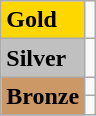<table class="wikitable">
<tr>
<td bgcolor="gold"><strong>Gold</strong></td>
<td></td>
</tr>
<tr>
<td bgcolor="silver"><strong>Silver</strong></td>
<td></td>
</tr>
<tr>
<td rowspan="2" bgcolor="#cc9966"><strong>Bronze</strong></td>
<td></td>
</tr>
<tr>
<td></td>
</tr>
</table>
